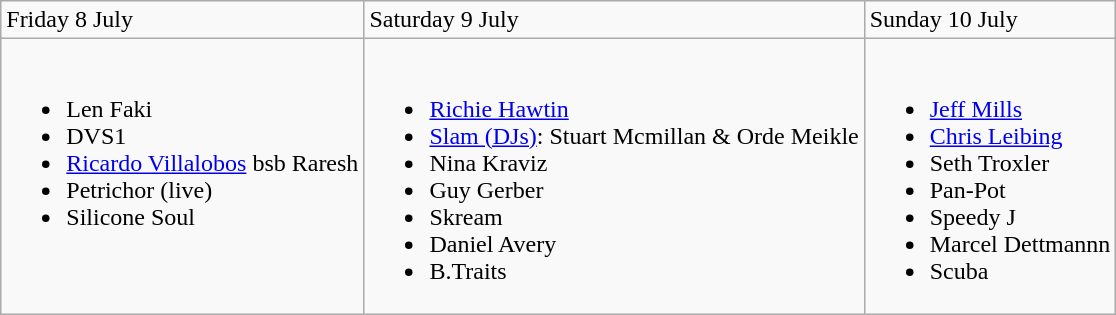<table class="wikitable">
<tr>
<td>Friday 8 July</td>
<td>Saturday 9 July</td>
<td>Sunday 10 July</td>
</tr>
<tr valign="top">
<td><br><ul><li>Len Faki</li><li>DVS1</li><li><a href='#'>Ricardo Villalobos</a> bsb Raresh</li><li>Petrichor (live)</li><li>Silicone Soul</li></ul></td>
<td><br><ul><li><a href='#'>Richie Hawtin</a></li><li><a href='#'>Slam (DJs)</a>: Stuart Mcmillan & Orde Meikle</li><li>Nina Kraviz</li><li>Guy Gerber</li><li>Skream</li><li>Daniel Avery</li><li>B.Traits</li></ul></td>
<td><br><ul><li><a href='#'>Jeff Mills</a></li><li><a href='#'>Chris Leibing</a></li><li>Seth Troxler</li><li>Pan-Pot</li><li>Speedy J</li><li>Marcel Dettmannn</li><li>Scuba</li></ul></td>
</tr>
</table>
